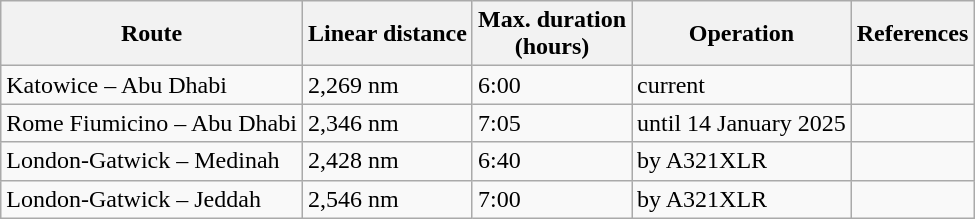<table class="wikitable">
<tr>
<th>Route</th>
<th>Linear distance</th>
<th>Max. duration<br>(hours)</th>
<th>Operation</th>
<th>References</th>
</tr>
<tr>
<td>Katowice – Abu Dhabi</td>
<td>2,269 nm</td>
<td>6:00</td>
<td>current</td>
<td></td>
</tr>
<tr>
<td>Rome Fiumicino – Abu Dhabi</td>
<td>2,346 nm</td>
<td>7:05</td>
<td>until 14 January 2025</td>
<td></td>
</tr>
<tr>
<td>London-Gatwick – Medinah</td>
<td>2,428 nm</td>
<td>6:40</td>
<td>by A321XLR</td>
<td></td>
</tr>
<tr>
<td>London-Gatwick – Jeddah</td>
<td>2,546 nm</td>
<td>7:00</td>
<td>by A321XLR</td>
<td></td>
</tr>
</table>
